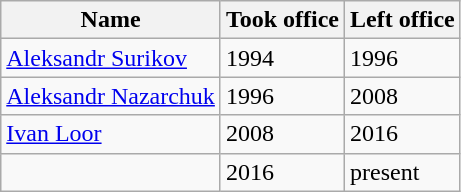<table class="wikitable">
<tr>
<th>Name</th>
<th>Took office</th>
<th>Left office</th>
</tr>
<tr>
<td><a href='#'>Aleksandr Surikov</a></td>
<td>1994</td>
<td>1996</td>
</tr>
<tr>
<td><a href='#'>Aleksandr Nazarchuk</a></td>
<td>1996</td>
<td>2008</td>
</tr>
<tr>
<td><a href='#'>Ivan Loor</a></td>
<td>2008</td>
<td>2016</td>
</tr>
<tr>
<td></td>
<td>2016</td>
<td>present</td>
</tr>
</table>
